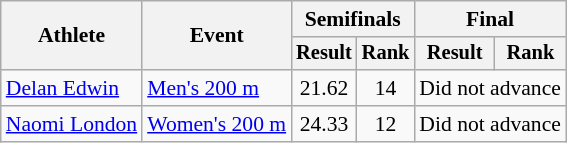<table class=wikitable style="font-size:90%">
<tr>
<th rowspan="2">Athlete</th>
<th rowspan="2">Event</th>
<th colspan="2">Semifinals</th>
<th colspan="2">Final</th>
</tr>
<tr style="font-size:95%">
<th>Result</th>
<th>Rank</th>
<th>Result</th>
<th>Rank</th>
</tr>
<tr align=center>
<td align=left><a href='#'>Delan Edwin</a></td>
<td align=left><a href='#'>Men's 200 m</a></td>
<td>21.62</td>
<td>14</td>
<td colspan=2>Did not advance</td>
</tr>
<tr align=center>
<td align=left><a href='#'>Naomi London</a></td>
<td align=left><a href='#'>Women's 200 m</a></td>
<td>24.33</td>
<td>12</td>
<td colspan=2>Did not advance</td>
</tr>
</table>
